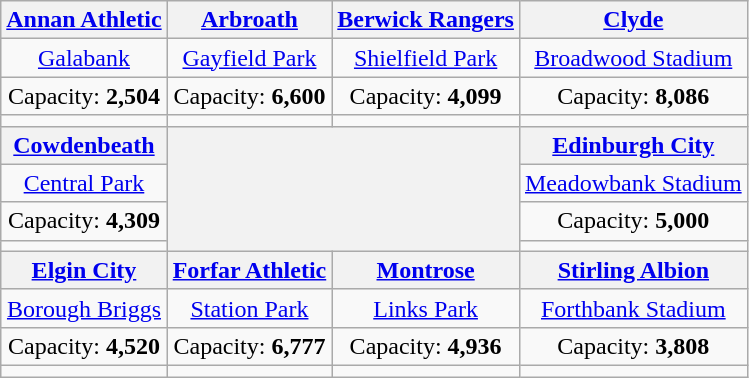<table class="wikitable" style="text-align:center">
<tr>
<th><a href='#'>Annan Athletic</a></th>
<th><a href='#'>Arbroath</a></th>
<th><a href='#'>Berwick Rangers</a></th>
<th><a href='#'>Clyde</a></th>
</tr>
<tr>
<td><a href='#'>Galabank</a></td>
<td><a href='#'>Gayfield Park</a></td>
<td><a href='#'>Shielfield Park</a></td>
<td><a href='#'>Broadwood Stadium</a></td>
</tr>
<tr>
<td>Capacity: <strong>2,504</strong></td>
<td>Capacity: <strong>6,600</strong></td>
<td>Capacity: <strong>4,099</strong></td>
<td>Capacity: <strong>8,086</strong></td>
</tr>
<tr>
<td></td>
<td></td>
<td></td>
<td></td>
</tr>
<tr>
<th><a href='#'>Cowdenbeath</a></th>
<th colspan=2 rowspan=4><br></th>
<th><a href='#'>Edinburgh City</a></th>
</tr>
<tr>
<td><a href='#'>Central Park</a></td>
<td><a href='#'>Meadowbank Stadium</a></td>
</tr>
<tr>
<td>Capacity: <strong>4,309</strong></td>
<td>Capacity: <strong>5,000</strong></td>
</tr>
<tr>
<td></td>
<td></td>
</tr>
<tr>
<th><a href='#'>Elgin City</a></th>
<th><a href='#'>Forfar Athletic</a></th>
<th><a href='#'>Montrose</a></th>
<th><a href='#'>Stirling Albion</a></th>
</tr>
<tr>
<td><a href='#'>Borough Briggs</a></td>
<td><a href='#'>Station Park</a></td>
<td><a href='#'>Links Park</a></td>
<td><a href='#'>Forthbank Stadium</a></td>
</tr>
<tr>
<td>Capacity: <strong>4,520</strong></td>
<td>Capacity: <strong>6,777</strong></td>
<td>Capacity: <strong>4,936</strong></td>
<td>Capacity: <strong>3,808</strong></td>
</tr>
<tr>
<td></td>
<td></td>
<td></td>
<td></td>
</tr>
</table>
